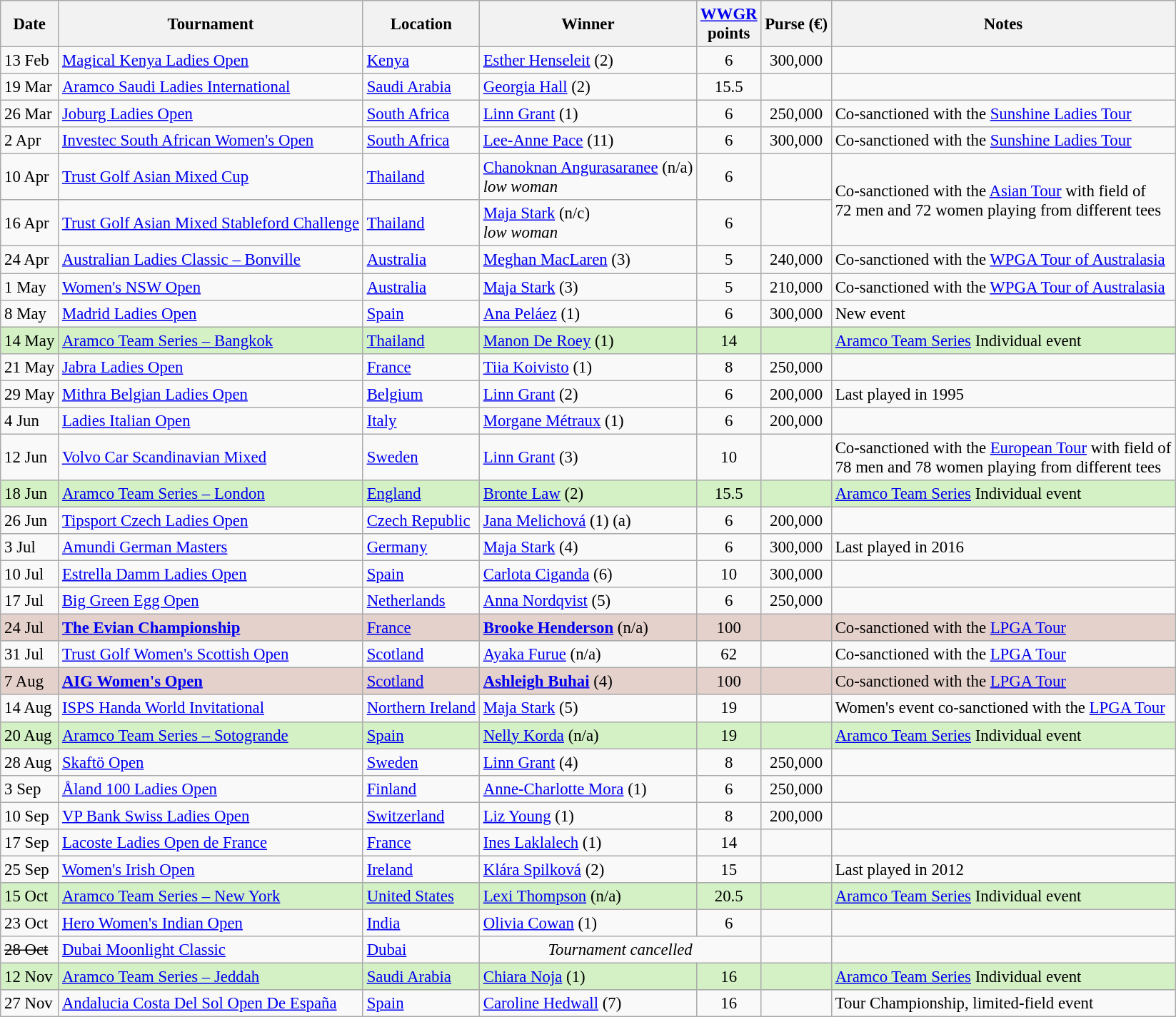<table class="wikitable sortable" style="font-size:95%">
<tr>
<th>Date</th>
<th>Tournament</th>
<th>Location</th>
<th>Winner</th>
<th><a href='#'>WWGR</a><br>points</th>
<th>Purse (€)</th>
<th>Notes</th>
</tr>
<tr>
<td>13 Feb</td>
<td><a href='#'>Magical Kenya Ladies Open</a></td>
<td><a href='#'>Kenya</a></td>
<td> <a href='#'>Esther Henseleit</a> (2)</td>
<td align=center>6</td>
<td align=center>300,000</td>
<td></td>
</tr>
<tr>
<td>19 Mar</td>
<td><a href='#'>Aramco Saudi Ladies International</a></td>
<td><a href='#'>Saudi Arabia</a></td>
<td> <a href='#'>Georgia Hall</a> (2)</td>
<td align=center>15.5</td>
<td align=center></td>
<td></td>
</tr>
<tr>
<td>26 Mar</td>
<td><a href='#'>Joburg Ladies Open</a></td>
<td><a href='#'>South Africa</a></td>
<td> <a href='#'>Linn Grant</a> (1)</td>
<td align=center>6</td>
<td align=center>250,000</td>
<td>Co-sanctioned with the <a href='#'>Sunshine Ladies Tour</a></td>
</tr>
<tr>
<td>2 Apr</td>
<td><a href='#'>Investec South African Women's Open</a></td>
<td><a href='#'>South Africa</a></td>
<td> <a href='#'>Lee-Anne Pace</a> (11)</td>
<td align=center>6</td>
<td align=center>300,000</td>
<td>Co-sanctioned with the <a href='#'>Sunshine Ladies Tour</a></td>
</tr>
<tr>
<td>10 Apr</td>
<td><a href='#'>Trust Golf Asian Mixed Cup</a></td>
<td><a href='#'>Thailand</a></td>
<td> <a href='#'>Chanoknan Angurasaranee</a> (n/a)<br><em>low woman</em></td>
<td align=center>6</td>
<td align=center></td>
<td rowspan=2>Co-sanctioned with the <a href='#'>Asian Tour</a> with field of <br>72 men and 72 women playing from different tees</td>
</tr>
<tr>
<td>16 Apr</td>
<td><a href='#'>Trust Golf Asian Mixed Stableford Challenge</a></td>
<td><a href='#'>Thailand</a></td>
<td> <a href='#'>Maja Stark</a> (n/c)<br><em>low woman</em></td>
<td align=center>6</td>
<td align=center></td>
</tr>
<tr>
<td>24 Apr</td>
<td><a href='#'>Australian Ladies Classic – Bonville</a></td>
<td><a href='#'>Australia</a></td>
<td> <a href='#'>Meghan MacLaren</a> (3)</td>
<td align=center>5</td>
<td align=center>240,000</td>
<td>Co-sanctioned with the <a href='#'>WPGA Tour of Australasia</a></td>
</tr>
<tr>
<td>1 May</td>
<td><a href='#'>Women's NSW Open</a></td>
<td><a href='#'>Australia</a></td>
<td> <a href='#'>Maja Stark</a> (3)</td>
<td align=center>5</td>
<td align=center>210,000</td>
<td>Co-sanctioned with the <a href='#'>WPGA Tour of Australasia</a></td>
</tr>
<tr>
<td>8 May</td>
<td><a href='#'>Madrid Ladies Open</a></td>
<td><a href='#'>Spain</a></td>
<td> <a href='#'>Ana Peláez</a> (1)</td>
<td align=center>6</td>
<td align=center>300,000</td>
<td>New event</td>
</tr>
<tr style="background:#D4F1C5;">
<td>14 May</td>
<td><a href='#'>Aramco Team Series – Bangkok</a></td>
<td><a href='#'>Thailand</a></td>
<td> <a href='#'>Manon De Roey</a> (1)</td>
<td align=center>14</td>
<td align=center></td>
<td><a href='#'>Aramco Team Series</a> Individual event</td>
</tr>
<tr>
<td>21 May</td>
<td><a href='#'>Jabra Ladies Open</a></td>
<td><a href='#'>France</a></td>
<td> <a href='#'>Tiia Koivisto</a> (1)</td>
<td align=center>8</td>
<td align=center>250,000</td>
<td></td>
</tr>
<tr>
<td>29 May</td>
<td><a href='#'>Mithra Belgian Ladies Open</a></td>
<td><a href='#'>Belgium</a></td>
<td> <a href='#'>Linn Grant</a> (2)</td>
<td align=center>6</td>
<td align=center>200,000</td>
<td>Last played in 1995</td>
</tr>
<tr>
<td>4 Jun</td>
<td><a href='#'>Ladies Italian Open</a></td>
<td><a href='#'>Italy</a></td>
<td> <a href='#'>Morgane Métraux</a> (1)</td>
<td align=center>6</td>
<td align=center>200,000</td>
<td></td>
</tr>
<tr>
<td>12 Jun</td>
<td><a href='#'>Volvo Car Scandinavian Mixed</a></td>
<td><a href='#'>Sweden</a></td>
<td> <a href='#'>Linn Grant</a> (3)</td>
<td align=center>10</td>
<td align=center></td>
<td>Co-sanctioned with the <a href='#'>European Tour</a> with field of <br>78 men and 78 women playing from different tees</td>
</tr>
<tr style="background:#D4F1C5;">
<td>18 Jun</td>
<td><a href='#'>Aramco Team Series – London</a></td>
<td><a href='#'>England</a></td>
<td> <a href='#'>Bronte Law</a> (2)</td>
<td align=center>15.5</td>
<td align=center></td>
<td><a href='#'>Aramco Team Series</a> Individual event</td>
</tr>
<tr>
<td>26 Jun</td>
<td><a href='#'>Tipsport Czech Ladies Open</a></td>
<td><a href='#'>Czech Republic</a></td>
<td> <a href='#'>Jana Melichová</a> (1) (a)</td>
<td align=center>6</td>
<td align=center>200,000</td>
<td></td>
</tr>
<tr>
<td>3 Jul</td>
<td><a href='#'>Amundi German Masters</a></td>
<td><a href='#'>Germany</a></td>
<td> <a href='#'>Maja Stark</a> (4)</td>
<td align=center>6</td>
<td align=center>300,000</td>
<td>Last played in 2016</td>
</tr>
<tr>
<td>10 Jul</td>
<td><a href='#'>Estrella Damm Ladies Open</a></td>
<td><a href='#'>Spain</a></td>
<td> <a href='#'>Carlota Ciganda</a> (6)</td>
<td align=center>10</td>
<td align=center>300,000</td>
<td></td>
</tr>
<tr>
<td>17 Jul</td>
<td><a href='#'>Big Green Egg Open</a></td>
<td><a href='#'>Netherlands</a></td>
<td> <a href='#'>Anna Nordqvist</a> (5)</td>
<td align=center>6</td>
<td align=center>250,000</td>
<td></td>
</tr>
<tr style="background:#e5d1cb;">
<td>24 Jul</td>
<td><strong><a href='#'>The Evian Championship</a></strong></td>
<td><a href='#'>France</a></td>
<td> <strong><a href='#'>Brooke Henderson</a></strong> (n/a)</td>
<td align=center>100</td>
<td align=center></td>
<td>Co-sanctioned with the <a href='#'>LPGA Tour</a></td>
</tr>
<tr>
<td>31 Jul</td>
<td><a href='#'>Trust Golf Women's Scottish Open</a></td>
<td><a href='#'>Scotland</a></td>
<td> <a href='#'>Ayaka Furue</a> (n/a)</td>
<td align=center>62</td>
<td align=center></td>
<td>Co-sanctioned with the <a href='#'>LPGA Tour</a></td>
</tr>
<tr style="background:#e5d1cb;">
<td>7 Aug</td>
<td><strong><a href='#'>AIG Women's Open</a></strong></td>
<td><a href='#'>Scotland</a></td>
<td> <strong><a href='#'>Ashleigh Buhai</a></strong> (4)</td>
<td align=center>100</td>
<td align=center></td>
<td>Co-sanctioned with the <a href='#'>LPGA Tour</a></td>
</tr>
<tr>
<td>14 Aug</td>
<td><a href='#'>ISPS Handa World Invitational</a></td>
<td><a href='#'>Northern Ireland</a></td>
<td> <a href='#'>Maja Stark</a> (5)</td>
<td align=center>19</td>
<td align=center></td>
<td>Women's event co-sanctioned with the <a href='#'>LPGA Tour</a></td>
</tr>
<tr style="background:#D4F1C5;">
<td>20 Aug</td>
<td><a href='#'>Aramco Team Series – Sotogrande</a></td>
<td><a href='#'>Spain</a></td>
<td> <a href='#'>Nelly Korda</a> (n/a)</td>
<td align=center>19</td>
<td align=center></td>
<td><a href='#'>Aramco Team Series</a> Individual event</td>
</tr>
<tr>
<td>28 Aug</td>
<td><a href='#'>Skaftö Open</a></td>
<td><a href='#'>Sweden</a></td>
<td> <a href='#'>Linn Grant</a> (4)</td>
<td align=center>8</td>
<td align=center>250,000</td>
<td></td>
</tr>
<tr>
<td>3 Sep</td>
<td><a href='#'>Åland 100 Ladies Open</a></td>
<td><a href='#'>Finland</a></td>
<td> <a href='#'>Anne-Charlotte Mora</a> (1)</td>
<td align=center>6</td>
<td align=center>250,000</td>
<td></td>
</tr>
<tr>
<td>10 Sep</td>
<td><a href='#'>VP Bank Swiss Ladies Open</a></td>
<td><a href='#'>Switzerland</a></td>
<td> <a href='#'>Liz Young</a> (1)</td>
<td align=center>8</td>
<td align=center>200,000</td>
<td></td>
</tr>
<tr>
<td>17 Sep</td>
<td><a href='#'>Lacoste Ladies Open de France</a></td>
<td><a href='#'>France</a></td>
<td> <a href='#'>Ines Laklalech</a> (1)</td>
<td align=center>14</td>
<td align=center></td>
<td></td>
</tr>
<tr>
<td>25 Sep</td>
<td><a href='#'>Women's Irish Open</a></td>
<td><a href='#'>Ireland</a></td>
<td> <a href='#'>Klára Spilková</a> (2)</td>
<td align=center>15</td>
<td align=center></td>
<td>Last played in 2012</td>
</tr>
<tr style="background:#D4F1C5;">
<td>15 Oct</td>
<td><a href='#'>Aramco Team Series – New York</a></td>
<td><a href='#'>United States</a></td>
<td> <a href='#'>Lexi Thompson</a> (n/a)</td>
<td align=center>20.5</td>
<td align=center></td>
<td><a href='#'>Aramco Team Series</a> Individual event</td>
</tr>
<tr>
<td>23 Oct</td>
<td><a href='#'>Hero Women's Indian Open</a></td>
<td><a href='#'>India</a></td>
<td> <a href='#'>Olivia Cowan</a> (1)</td>
<td align=center>6</td>
<td align=center></td>
<td></td>
</tr>
<tr>
<td><s>28 Oct</s></td>
<td><a href='#'>Dubai Moonlight Classic</a></td>
<td><a href='#'>Dubai</a></td>
<td colspan=2 align=center><em>Tournament cancelled</em></td>
<td align=center><s></s></td>
<td></td>
</tr>
<tr style="background:#D4F1C5;">
<td>12 Nov</td>
<td><a href='#'>Aramco Team Series – Jeddah</a></td>
<td><a href='#'>Saudi Arabia</a></td>
<td> <a href='#'>Chiara Noja</a> (1)</td>
<td align=center>16</td>
<td align=center></td>
<td><a href='#'>Aramco Team Series</a> Individual event</td>
</tr>
<tr>
<td>27 Nov</td>
<td><a href='#'>Andalucia Costa Del Sol Open De España</a></td>
<td><a href='#'>Spain</a></td>
<td> <a href='#'>Caroline Hedwall</a> (7)</td>
<td align=center>16</td>
<td align=center></td>
<td>Tour Championship, limited-field event</td>
</tr>
</table>
